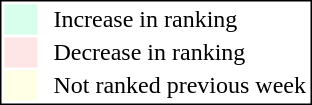<table style="border:1px solid black; float:right;">
<tr>
<td style="background:#D8FFEB; width:20px;"></td>
<td> </td>
<td>Increase in ranking</td>
</tr>
<tr>
<td style="background:#FFE6E6; width:20px;"></td>
<td> </td>
<td>Decrease in ranking</td>
</tr>
<tr>
<td style="background:#FFFFE6; width:20px;"></td>
<td> </td>
<td>Not ranked previous week</td>
</tr>
</table>
